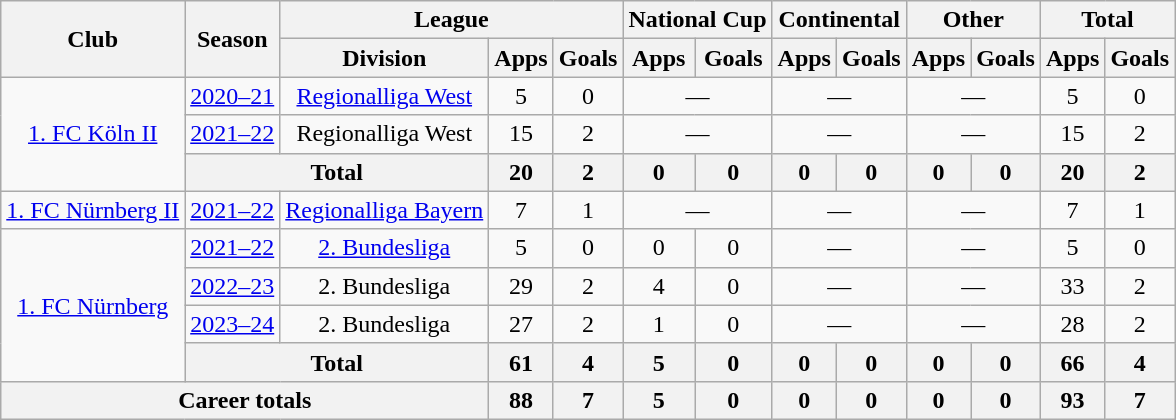<table class="wikitable" style="text-align:center">
<tr>
<th rowspan="2">Club</th>
<th rowspan="2">Season</th>
<th colspan="3">League</th>
<th colspan="2">National Cup</th>
<th colspan="2">Continental</th>
<th colspan="2">Other</th>
<th colspan="2">Total</th>
</tr>
<tr>
<th>Division</th>
<th>Apps</th>
<th>Goals</th>
<th>Apps</th>
<th>Goals</th>
<th>Apps</th>
<th>Goals</th>
<th>Apps</th>
<th>Goals</th>
<th>Apps</th>
<th>Goals</th>
</tr>
<tr>
<td rowspan="3"><a href='#'>1. FC Köln II</a></td>
<td><a href='#'>2020–21</a></td>
<td><a href='#'>Regionalliga West</a></td>
<td>5</td>
<td>0</td>
<td colspan="2">—</td>
<td colspan="2">—</td>
<td colspan="2">—</td>
<td>5</td>
<td>0</td>
</tr>
<tr>
<td><a href='#'>2021–22</a></td>
<td>Regionalliga West</td>
<td>15</td>
<td>2</td>
<td colspan="2">—</td>
<td colspan="2">—</td>
<td colspan="2">—</td>
<td>15</td>
<td>2</td>
</tr>
<tr>
<th colspan="2">Total</th>
<th>20</th>
<th>2</th>
<th>0</th>
<th>0</th>
<th>0</th>
<th>0</th>
<th>0</th>
<th>0</th>
<th>20</th>
<th>2</th>
</tr>
<tr>
<td><a href='#'>1. FC Nürnberg II</a></td>
<td><a href='#'>2021–22</a></td>
<td><a href='#'>Regionalliga Bayern</a></td>
<td>7</td>
<td>1</td>
<td colspan="2">—</td>
<td colspan="2">—</td>
<td colspan="2">—</td>
<td>7</td>
<td>1</td>
</tr>
<tr>
<td rowspan="4"><a href='#'>1. FC Nürnberg</a></td>
<td><a href='#'>2021–22</a></td>
<td><a href='#'>2. Bundesliga</a></td>
<td>5</td>
<td>0</td>
<td>0</td>
<td>0</td>
<td colspan="2">—</td>
<td colspan="2">—</td>
<td>5</td>
<td>0</td>
</tr>
<tr>
<td><a href='#'>2022–23</a></td>
<td>2. Bundesliga</td>
<td>29</td>
<td>2</td>
<td>4</td>
<td>0</td>
<td colspan="2">—</td>
<td colspan="2">—</td>
<td>33</td>
<td>2</td>
</tr>
<tr>
<td><a href='#'>2023–24</a></td>
<td>2. Bundesliga</td>
<td>27</td>
<td>2</td>
<td>1</td>
<td>0</td>
<td colspan="2">—</td>
<td colspan="2">—</td>
<td>28</td>
<td>2</td>
</tr>
<tr>
<th colspan="2">Total</th>
<th>61</th>
<th>4</th>
<th>5</th>
<th>0</th>
<th>0</th>
<th>0</th>
<th>0</th>
<th>0</th>
<th>66</th>
<th>4</th>
</tr>
<tr>
<th colspan="3">Career totals</th>
<th>88</th>
<th>7</th>
<th>5</th>
<th>0</th>
<th>0</th>
<th>0</th>
<th>0</th>
<th>0</th>
<th>93</th>
<th>7</th>
</tr>
</table>
